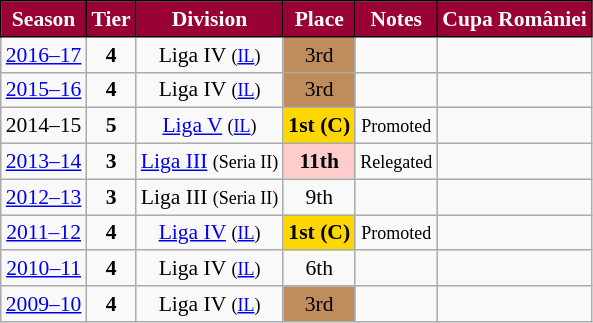<table class="wikitable" style="text-align:center; font-size:90%">
<tr>
<th style="background:#990033;color:#FFFFFF;border:1px solid #000000;">Season</th>
<th style="background:#990033;color:#FFFFFF;border:1px solid #000000;">Tier</th>
<th style="background:#990033;color:#FFFFFF;border:1px solid #000000;">Division</th>
<th style="background:#990033;color:#FFFFFF;border:1px solid #000000;">Place</th>
<th style="background:#990033;color:#FFFFFF;border:1px solid #000000;">Notes</th>
<th style="background:#990033;color:#FFFFFF;border:1px solid #000000;">Cupa României</th>
</tr>
<tr>
<td><a href='#'>2016–17</a></td>
<td><strong>4</strong></td>
<td>Liga IV <small>(<a href='#'>IL</a>)</small></td>
<td align=center bgcolor=#BF8D5B>3rd</td>
<td></td>
<td></td>
</tr>
<tr>
<td><a href='#'>2015–16</a></td>
<td><strong>4</strong></td>
<td>Liga IV <small>(<a href='#'>IL</a>)</small></td>
<td align=center bgcolor=#BF8D5B>3rd</td>
<td></td>
<td></td>
</tr>
<tr>
<td>2014–15</td>
<td><strong>5</strong></td>
<td><a href='#'>Liga V</a> <small>(<a href='#'>IL</a>)</small></td>
<td align=center bgcolor=gold><strong>1st (C)</strong></td>
<td><small>Promoted</small></td>
<td></td>
</tr>
<tr>
<td><a href='#'>2013–14</a></td>
<td><strong>3</strong></td>
<td><a href='#'>Liga III</a> <small>(Seria II)</small></td>
<td align=center bgcolor=#FFCCCC><strong>11th</strong></td>
<td><small>Relegated</small></td>
<td></td>
</tr>
<tr>
<td><a href='#'>2012–13</a></td>
<td><strong>3</strong></td>
<td>Liga III <small>(Seria II)</small></td>
<td>9th</td>
<td></td>
<td></td>
</tr>
<tr>
<td><a href='#'>2011–12</a></td>
<td><strong>4</strong></td>
<td><a href='#'>Liga IV</a> <small>(<a href='#'>IL</a>)</small></td>
<td align=center bgcolor=gold><strong>1st (C)</strong></td>
<td><small>Promoted</small></td>
<td></td>
</tr>
<tr>
<td><a href='#'>2010–11</a></td>
<td><strong>4</strong></td>
<td>Liga IV <small>(<a href='#'>IL</a>)</small></td>
<td>6th</td>
<td></td>
<td></td>
</tr>
<tr>
<td><a href='#'>2009–10</a></td>
<td><strong>4</strong></td>
<td>Liga IV <small>(<a href='#'>IL</a>)</small></td>
<td align=center bgcolor=#BF8D5B>3rd</td>
<td></td>
<td></td>
</tr>
</table>
